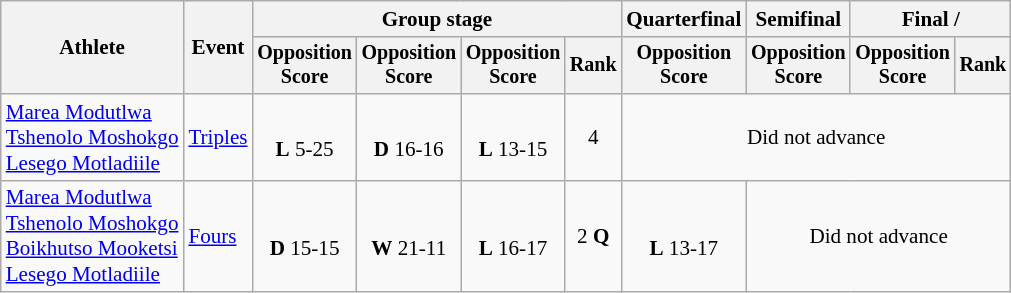<table class="wikitable" style="font-size:88%; text-align:center">
<tr>
<th rowspan=2>Athlete</th>
<th rowspan=2>Event</th>
<th colspan="4">Group stage</th>
<th>Quarterfinal</th>
<th>Semifinal</th>
<th colspan=2>Final / </th>
</tr>
<tr style="font-size:95%">
<th>Opposition<br>Score</th>
<th>Opposition<br>Score</th>
<th>Opposition<br>Score</th>
<th>Rank</th>
<th>Opposition<br>Score</th>
<th>Opposition<br>Score</th>
<th>Opposition<br>Score</th>
<th>Rank</th>
</tr>
<tr>
<td align=left><a href='#'>Marea Modutlwa</a><br><a href='#'>Tshenolo Moshokgo</a><br><a href='#'>Lesego Motladiile</a></td>
<td align=left><a href='#'>Triples</a></td>
<td><br><strong>L</strong> 5-25</td>
<td><br><strong>D</strong> 16-16</td>
<td><br><strong>L</strong> 13-15</td>
<td>4</td>
<td colspan=4>Did not advance</td>
</tr>
<tr>
<td align=left><a href='#'>Marea Modutlwa</a><br><a href='#'>Tshenolo Moshokgo</a><br><a href='#'>Boikhutso Mooketsi</a><br><a href='#'>Lesego Motladiile</a></td>
<td align=left><a href='#'>Fours</a></td>
<td><br><strong>D</strong> 15-15</td>
<td><br><strong>W</strong> 21-11</td>
<td><br><strong>L</strong> 16-17</td>
<td>2 <strong>Q</strong></td>
<td><br><strong>L</strong> 13-17</td>
<td colspan="3">Did not advance</td>
</tr>
</table>
